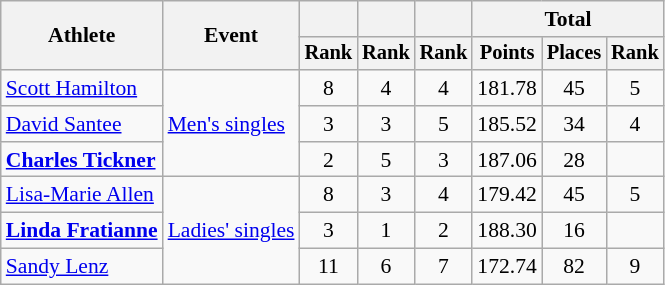<table class=wikitable style=font-size:90%;text-align:center>
<tr>
<th rowspan=2>Athlete</th>
<th rowspan=2>Event</th>
<th></th>
<th></th>
<th></th>
<th colspan=3>Total</th>
</tr>
<tr style=font-size:95%>
<th>Rank</th>
<th>Rank</th>
<th>Rank</th>
<th>Points</th>
<th>Places</th>
<th>Rank</th>
</tr>
<tr>
<td align=left><a href='#'>Scott Hamilton</a></td>
<td align=left rowspan=3><a href='#'>Men's singles</a></td>
<td>8</td>
<td>4</td>
<td>4</td>
<td>181.78</td>
<td>45</td>
<td>5</td>
</tr>
<tr>
<td align=left><a href='#'>David Santee</a></td>
<td>3</td>
<td>3</td>
<td>5</td>
<td>185.52</td>
<td>34</td>
<td>4</td>
</tr>
<tr>
<td align=left><strong><a href='#'>Charles Tickner</a></strong></td>
<td>2</td>
<td>5</td>
<td>3</td>
<td>187.06</td>
<td>28</td>
<td></td>
</tr>
<tr>
<td align=left><a href='#'>Lisa-Marie Allen</a></td>
<td align=left rowspan=3><a href='#'>Ladies' singles</a></td>
<td>8</td>
<td>3</td>
<td>4</td>
<td>179.42</td>
<td>45</td>
<td>5</td>
</tr>
<tr>
<td align=left><strong><a href='#'>Linda Fratianne</a></strong></td>
<td>3</td>
<td>1</td>
<td>2</td>
<td>188.30</td>
<td>16</td>
<td></td>
</tr>
<tr>
<td align=left><a href='#'>Sandy Lenz</a></td>
<td>11</td>
<td>6</td>
<td>7</td>
<td>172.74</td>
<td>82</td>
<td>9</td>
</tr>
</table>
